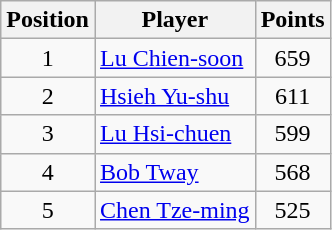<table class=wikitable>
<tr>
<th>Position</th>
<th>Player</th>
<th>Points</th>
</tr>
<tr>
<td align=center>1</td>
<td> <a href='#'>Lu Chien-soon</a></td>
<td align=center>659</td>
</tr>
<tr>
<td align=center>2</td>
<td> <a href='#'>Hsieh Yu-shu</a></td>
<td align=center>611</td>
</tr>
<tr>
<td align=center>3</td>
<td> <a href='#'>Lu Hsi-chuen</a></td>
<td align=center>599</td>
</tr>
<tr>
<td align=center>4</td>
<td> <a href='#'>Bob Tway</a></td>
<td align=center>568</td>
</tr>
<tr>
<td align=center>5</td>
<td> <a href='#'>Chen Tze-ming</a></td>
<td align=center>525</td>
</tr>
</table>
